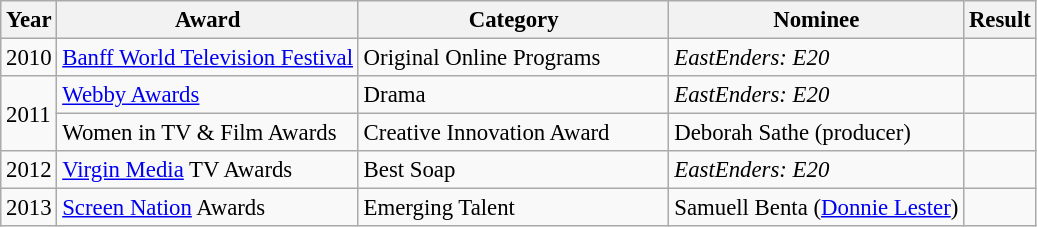<table class="wikitable sortable" style="font-size: 95%">
<tr>
<th>Year</th>
<th>Award</th>
<th style="width:30%;">Category</th>
<th>Nominee</th>
<th>Result</th>
</tr>
<tr>
<td>2010</td>
<td><a href='#'>Banff World Television Festival</a></td>
<td>Original Online Programs</td>
<td><em>EastEnders: E20</em></td>
<td></td>
</tr>
<tr>
<td rowspan="2">2011</td>
<td><a href='#'>Webby Awards</a></td>
<td>Drama</td>
<td><em>EastEnders: E20</em></td>
<td></td>
</tr>
<tr>
<td>Women in TV & Film Awards</td>
<td>Creative Innovation Award</td>
<td>Deborah Sathe (producer)</td>
<td></td>
</tr>
<tr>
<td>2012</td>
<td><a href='#'>Virgin Media</a> TV Awards</td>
<td>Best Soap</td>
<td><em>EastEnders: E20</em></td>
<td></td>
</tr>
<tr>
<td>2013</td>
<td><a href='#'>Screen Nation</a> Awards</td>
<td>Emerging Talent</td>
<td>Samuell Benta (<a href='#'>Donnie Lester</a>)</td>
<td></td>
</tr>
</table>
